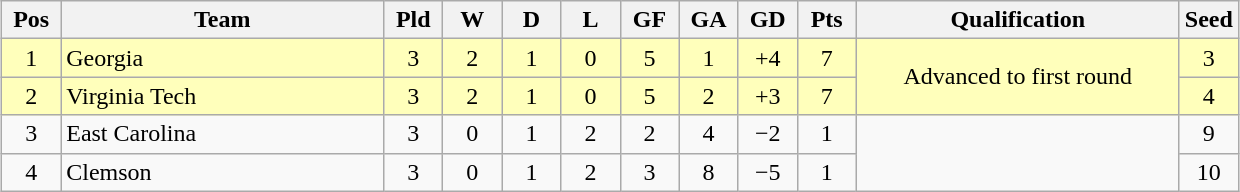<table class="wikitable" style="text-align:center; margin: 1em auto">
<tr>
<th style="width:2em">Pos</th>
<th style="width:13em">Team</th>
<th style="width:2em">Pld</th>
<th style="width:2em">W</th>
<th style="width:2em">D</th>
<th style="width:2em">L</th>
<th style="width:2em">GF</th>
<th style="width:2em">GA</th>
<th style="width:2em">GD</th>
<th style="width:2em">Pts</th>
<th style="width:13em">Qualification</th>
<th>Seed</th>
</tr>
<tr bgcolor="#ffffbb">
<td>1</td>
<td style="text-align:left">Georgia</td>
<td>3</td>
<td>2</td>
<td>1</td>
<td>0</td>
<td>5</td>
<td>1</td>
<td>+4</td>
<td>7</td>
<td rowspan="2">Advanced to first round</td>
<td>3</td>
</tr>
<tr bgcolor="#ffffbb">
<td>2</td>
<td style="text-align:left">Virginia Tech</td>
<td>3</td>
<td>2</td>
<td>1</td>
<td>0</td>
<td>5</td>
<td>2</td>
<td>+3</td>
<td>7</td>
<td>4</td>
</tr>
<tr>
<td>3</td>
<td style="text-align:left">East Carolina</td>
<td>3</td>
<td>0</td>
<td>1</td>
<td>2</td>
<td>2</td>
<td>4</td>
<td>−2</td>
<td>1</td>
<td rowspan="2"></td>
<td>9</td>
</tr>
<tr>
<td>4</td>
<td style="text-align:left">Clemson</td>
<td>3</td>
<td>0</td>
<td>1</td>
<td>2</td>
<td>3</td>
<td>8</td>
<td>−5</td>
<td>1</td>
<td>10</td>
</tr>
</table>
